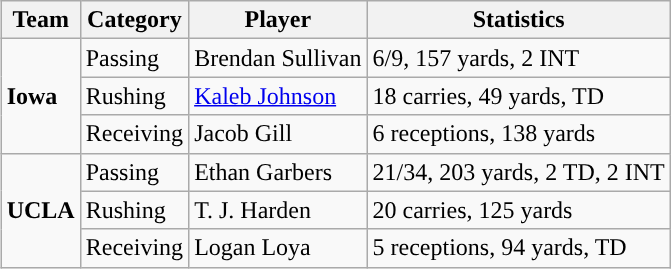<table class="wikitable" style="float: right;">
<tr>
<th>Team</th>
<th>Category</th>
<th>Player</th>
<th>Statistics</th>
</tr>
<tr>
<td rowspan=3><strong>Iowa</strong></td>
<td>Passing</td>
<td>Brendan Sullivan</td>
<td>6/9, 157 yards, 2 INT</td>
</tr>
<tr>
<td>Rushing</td>
<td><a href='#'>Kaleb Johnson</a></td>
<td>18 carries, 49 yards, TD</td>
</tr>
<tr>
<td>Receiving</td>
<td>Jacob Gill</td>
<td>6 receptions, 138 yards</td>
</tr>
<tr>
<td rowspan=3><strong>UCLA</strong></td>
<td>Passing</td>
<td>Ethan Garbers</td>
<td>21/34, 203 yards, 2 TD, 2 INT</td>
</tr>
<tr>
<td>Rushing</td>
<td>T. J. Harden</td>
<td>20 carries, 125 yards</td>
</tr>
<tr>
<td>Receiving</td>
<td>Logan Loya</td>
<td>5 receptions, 94 yards, TD</td>
</tr>
</table>
